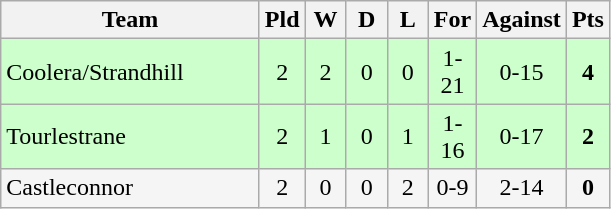<table class="wikitable">
<tr>
<th width=165>Team</th>
<th width=20>Pld</th>
<th width=20>W</th>
<th width=20>D</th>
<th width=20>L</th>
<th width=20>For</th>
<th width=20>Against</th>
<th width=20>Pts</th>
</tr>
<tr align=center style="background:#ccffcc;">
<td style="text-align:left;">Coolera/Strandhill</td>
<td>2</td>
<td>2</td>
<td>0</td>
<td>0</td>
<td>1-21</td>
<td>0-15</td>
<td><strong>4</strong></td>
</tr>
<tr align=center style="background:#ccffcc;">
<td style="text-align:left;">Tourlestrane</td>
<td>2</td>
<td>1</td>
<td>0</td>
<td>1</td>
<td>1-16</td>
<td>0-17</td>
<td><strong>2</strong></td>
</tr>
<tr align=center style="background:#f5f5f5;">
<td style="text-align:left;">Castleconnor</td>
<td>2</td>
<td>0</td>
<td>0</td>
<td>2</td>
<td>0-9</td>
<td>2-14</td>
<td><strong>0</strong></td>
</tr>
</table>
